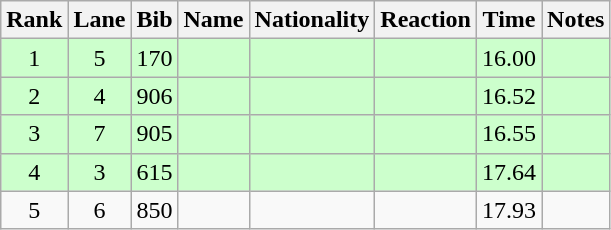<table class="wikitable sortable" style="text-align:center">
<tr>
<th>Rank</th>
<th>Lane</th>
<th>Bib</th>
<th>Name</th>
<th>Nationality</th>
<th>Reaction</th>
<th>Time</th>
<th>Notes</th>
</tr>
<tr bgcolor=ccffcc>
<td>1</td>
<td>5</td>
<td>170</td>
<td align=left></td>
<td align=left></td>
<td></td>
<td>16.00</td>
<td><strong></strong></td>
</tr>
<tr bgcolor=ccffcc>
<td>2</td>
<td>4</td>
<td>906</td>
<td align=left></td>
<td align=left></td>
<td></td>
<td>16.52</td>
<td><strong></strong></td>
</tr>
<tr bgcolor=ccffcc>
<td>3</td>
<td>7</td>
<td>905</td>
<td align=left></td>
<td align=left></td>
<td></td>
<td>16.55</td>
<td><strong></strong></td>
</tr>
<tr bgcolor=ccffcc>
<td>4</td>
<td>3</td>
<td>615</td>
<td align=left></td>
<td align=left></td>
<td></td>
<td>17.64</td>
<td><strong></strong></td>
</tr>
<tr>
<td>5</td>
<td>6</td>
<td>850</td>
<td align=left></td>
<td align=left></td>
<td></td>
<td>17.93</td>
<td></td>
</tr>
</table>
